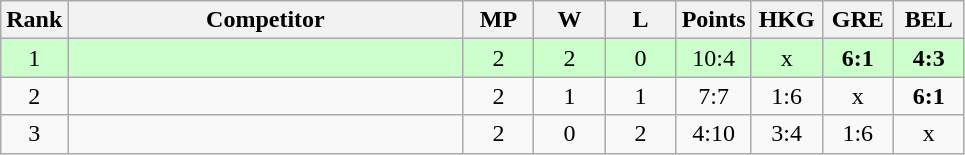<table class="wikitable" style="text-align:center">
<tr>
<th>Rank</th>
<th style="width:16em">Competitor</th>
<th style="width:2.5em">MP</th>
<th style="width:2.5em">W</th>
<th style="width:2.5em">L</th>
<th>Points</th>
<th style="width:2.5em">HKG</th>
<th style="width:2.5em">GRE</th>
<th style="width:2.5em">BEL</th>
</tr>
<tr style="background:#cfc;">
<td>1</td>
<td style="text-align:left"></td>
<td>2</td>
<td>2</td>
<td>0</td>
<td>10:4</td>
<td>x</td>
<td><strong>6:1</strong></td>
<td><strong>4:3</strong></td>
</tr>
<tr>
<td>2</td>
<td style="text-align:left"></td>
<td>2</td>
<td>1</td>
<td>1</td>
<td>7:7</td>
<td>1:6</td>
<td>x</td>
<td><strong>6:1</strong></td>
</tr>
<tr>
<td>3</td>
<td style="text-align:left"></td>
<td>2</td>
<td>0</td>
<td>2</td>
<td>4:10</td>
<td>3:4</td>
<td>1:6</td>
<td>x</td>
</tr>
</table>
